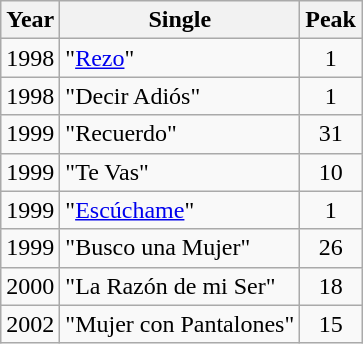<table class="wikitable">
<tr>
<th>Year</th>
<th>Single</th>
<th>Peak</th>
</tr>
<tr>
<td>1998</td>
<td>"<a href='#'>Rezo</a>"</td>
<td align="center">1</td>
</tr>
<tr>
<td>1998</td>
<td>"Decir Adiós"</td>
<td align="center">1</td>
</tr>
<tr>
<td>1999</td>
<td>"Recuerdo"</td>
<td align="center">31</td>
</tr>
<tr>
<td>1999</td>
<td>"Te Vas"</td>
<td align="center">10</td>
</tr>
<tr>
<td>1999</td>
<td>"<a href='#'>Escúchame</a>"</td>
<td align="center">1</td>
</tr>
<tr>
<td>1999</td>
<td>"Busco una Mujer"</td>
<td align="center">26</td>
</tr>
<tr>
<td>2000</td>
<td>"La Razón de mi Ser"</td>
<td align="center">18</td>
</tr>
<tr>
<td>2002</td>
<td>"Mujer con Pantalones"</td>
<td align="center">15</td>
</tr>
</table>
